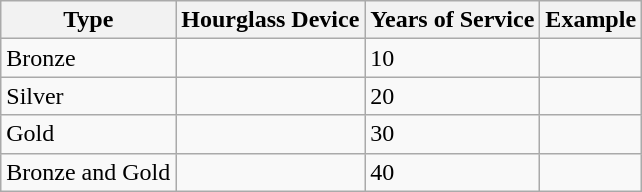<table class="wikitable">
<tr>
<th>Type</th>
<th>Hourglass Device</th>
<th>Years of Service</th>
<th>Example</th>
</tr>
<tr>
<td>Bronze</td>
<td></td>
<td>10</td>
<td><span></span></td>
</tr>
<tr>
<td>Silver</td>
<td></td>
<td>20</td>
<td><span></span></td>
</tr>
<tr>
<td>Gold</td>
<td></td>
<td>30</td>
<td><span></span></td>
</tr>
<tr>
<td>Bronze and Gold</td>
<td></td>
<td>40</td>
<td><span></span><span></span></td>
</tr>
</table>
